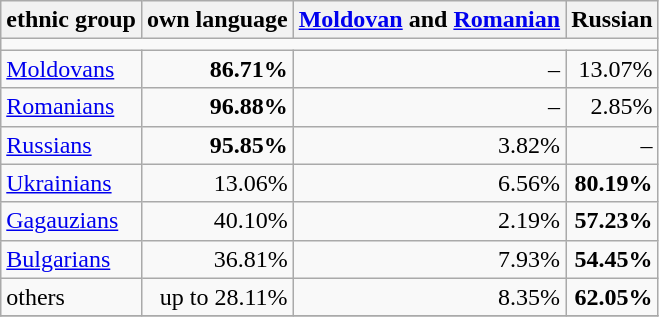<table class="wikitable" style="text-align:right;">
<tr>
<th>ethnic group</th>
<th>own language</th>
<th><a href='#'>Moldovan</a> and <a href='#'>Romanian</a></th>
<th>Russian</th>
</tr>
<tr>
<td colspan="4"></td>
</tr>
<tr>
<td align="left"><a href='#'>Moldovans</a></td>
<td><strong>86.71%</strong></td>
<td>–</td>
<td>13.07%</td>
</tr>
<tr>
<td align="left"><a href='#'>Romanians</a></td>
<td><strong>96.88%</strong></td>
<td>–</td>
<td>2.85%</td>
</tr>
<tr>
<td align="left"><a href='#'>Russians</a></td>
<td><strong>95.85%</strong></td>
<td>3.82%</td>
<td>–</td>
</tr>
<tr>
<td align="left"><a href='#'>Ukrainians</a></td>
<td>13.06%</td>
<td>6.56%</td>
<td><strong>80.19%</strong></td>
</tr>
<tr>
<td align="left"><a href='#'>Gagauzians</a></td>
<td>40.10%</td>
<td>2.19%</td>
<td><strong>57.23%</strong></td>
</tr>
<tr>
<td align="left"><a href='#'>Bulgarians</a></td>
<td>36.81%</td>
<td>7.93%</td>
<td><strong>54.45%</strong></td>
</tr>
<tr>
<td align="left">others</td>
<td>up to 28.11%</td>
<td>8.35%</td>
<td><strong>62.05%</strong></td>
</tr>
<tr>
</tr>
</table>
